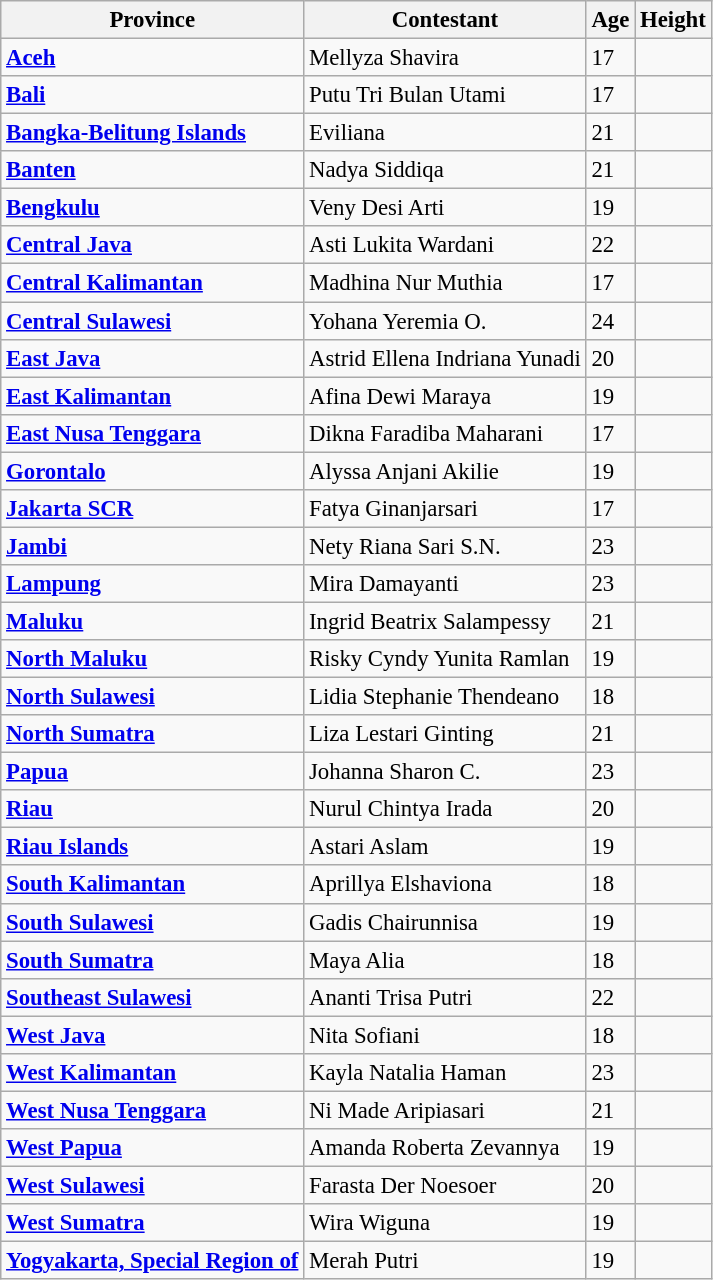<table class="wikitable sortable" style="font-size:95%;">
<tr>
<th>Province</th>
<th>Contestant</th>
<th>Age</th>
<th>Height</th>
</tr>
<tr>
<td><strong><a href='#'>Aceh</a></strong></td>
<td>Mellyza Shavira</td>
<td>17</td>
<td></td>
</tr>
<tr>
<td><strong><a href='#'>Bali</a></strong></td>
<td>Putu Tri Bulan Utami</td>
<td>17</td>
<td></td>
</tr>
<tr>
<td><strong><a href='#'>Bangka-Belitung Islands</a></strong></td>
<td>Eviliana</td>
<td>21</td>
<td></td>
</tr>
<tr>
<td><strong><a href='#'>Banten</a></strong></td>
<td>Nadya Siddiqa</td>
<td>21</td>
<td></td>
</tr>
<tr>
<td><strong><a href='#'>Bengkulu</a></strong></td>
<td>Veny Desi Arti</td>
<td>19</td>
<td></td>
</tr>
<tr>
<td><strong><a href='#'>Central Java</a></strong></td>
<td>Asti Lukita Wardani</td>
<td>22</td>
<td></td>
</tr>
<tr>
<td><strong><a href='#'>Central Kalimantan</a></strong></td>
<td>Madhina Nur Muthia</td>
<td>17</td>
<td></td>
</tr>
<tr>
<td><strong><a href='#'>Central Sulawesi</a></strong></td>
<td>Yohana Yeremia O.</td>
<td>24</td>
<td></td>
</tr>
<tr>
<td><strong><a href='#'>East Java</a></strong></td>
<td>Astrid Ellena Indriana Yunadi</td>
<td>20</td>
<td></td>
</tr>
<tr>
<td><strong><a href='#'>East Kalimantan</a></strong></td>
<td>Afina Dewi Maraya</td>
<td>19</td>
<td></td>
</tr>
<tr>
<td><strong><a href='#'>East Nusa Tenggara</a></strong></td>
<td>Dikna Faradiba Maharani</td>
<td>17</td>
<td></td>
</tr>
<tr>
<td><strong><a href='#'>Gorontalo</a></strong></td>
<td>Alyssa Anjani Akilie</td>
<td>19</td>
<td></td>
</tr>
<tr>
<td><strong><a href='#'>Jakarta SCR</a></strong></td>
<td>Fatya Ginanjarsari</td>
<td>17</td>
<td></td>
</tr>
<tr>
<td><strong><a href='#'>Jambi</a></strong></td>
<td>Nety Riana Sari S.N.</td>
<td>23</td>
<td></td>
</tr>
<tr>
<td><strong><a href='#'>Lampung</a></strong></td>
<td>Mira Damayanti</td>
<td>23</td>
<td></td>
</tr>
<tr>
<td><strong><a href='#'>Maluku</a></strong></td>
<td>Ingrid Beatrix Salampessy</td>
<td>21</td>
<td></td>
</tr>
<tr>
<td><strong><a href='#'>North Maluku</a></strong></td>
<td>Risky Cyndy Yunita Ramlan</td>
<td>19</td>
<td></td>
</tr>
<tr>
<td><strong><a href='#'>North Sulawesi</a></strong></td>
<td>Lidia Stephanie Thendeano</td>
<td>18</td>
<td></td>
</tr>
<tr>
<td><strong><a href='#'>North Sumatra</a></strong></td>
<td>Liza Lestari Ginting</td>
<td>21</td>
<td></td>
</tr>
<tr>
<td><strong><a href='#'>Papua</a></strong></td>
<td>Johanna Sharon C.</td>
<td>23</td>
<td></td>
</tr>
<tr>
<td><strong><a href='#'>Riau</a></strong></td>
<td>Nurul Chintya Irada</td>
<td>20</td>
<td></td>
</tr>
<tr>
<td><strong><a href='#'>Riau Islands</a></strong></td>
<td>Astari Aslam</td>
<td>19</td>
<td></td>
</tr>
<tr>
<td><strong><a href='#'>South Kalimantan</a></strong></td>
<td>Aprillya Elshaviona</td>
<td>18</td>
<td></td>
</tr>
<tr>
<td><strong><a href='#'>South Sulawesi</a></strong></td>
<td>Gadis Chairunnisa</td>
<td>19</td>
<td></td>
</tr>
<tr>
<td><strong><a href='#'>South Sumatra</a></strong></td>
<td>Maya Alia</td>
<td>18</td>
<td></td>
</tr>
<tr>
<td><strong><a href='#'>Southeast Sulawesi</a></strong></td>
<td>Ananti Trisa Putri</td>
<td>22</td>
<td></td>
</tr>
<tr>
<td><strong><a href='#'>West Java</a></strong></td>
<td>Nita Sofiani</td>
<td>18</td>
<td></td>
</tr>
<tr>
<td><strong><a href='#'>West Kalimantan</a></strong></td>
<td>Kayla Natalia Haman</td>
<td>23</td>
<td></td>
</tr>
<tr>
<td><strong><a href='#'>West Nusa Tenggara</a></strong></td>
<td>Ni Made Aripiasari</td>
<td>21</td>
<td></td>
</tr>
<tr>
<td><strong><a href='#'>West Papua</a></strong></td>
<td>Amanda Roberta Zevannya</td>
<td>19</td>
<td></td>
</tr>
<tr>
<td><strong><a href='#'>West Sulawesi</a></strong></td>
<td>Farasta Der Noesoer</td>
<td>20</td>
<td></td>
</tr>
<tr>
<td><strong><a href='#'>West Sumatra</a></strong></td>
<td>Wira Wiguna</td>
<td>19</td>
<td></td>
</tr>
<tr>
<td><strong><a href='#'>Yogyakarta, Special Region of</a></strong></td>
<td>Merah Putri</td>
<td>19</td>
<td></td>
</tr>
</table>
